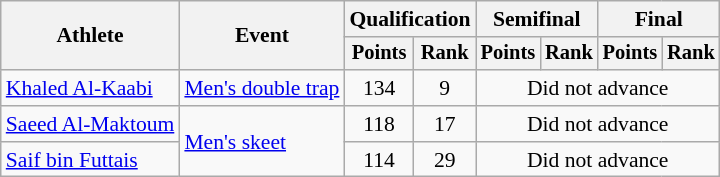<table class="wikitable" style="font-size:90%">
<tr>
<th rowspan="2">Athlete</th>
<th rowspan="2">Event</th>
<th colspan=2>Qualification</th>
<th colspan=2>Semifinal</th>
<th colspan=2>Final</th>
</tr>
<tr style="font-size:95%">
<th>Points</th>
<th>Rank</th>
<th>Points</th>
<th>Rank</th>
<th>Points</th>
<th>Rank</th>
</tr>
<tr align=center>
<td align=left><a href='#'>Khaled Al-Kaabi</a></td>
<td align=left><a href='#'>Men's double trap</a></td>
<td>134</td>
<td>9</td>
<td colspan=4>Did not advance</td>
</tr>
<tr align=center>
<td align=left><a href='#'>Saeed Al-Maktoum</a></td>
<td align=left rowspan=2><a href='#'>Men's skeet</a></td>
<td>118</td>
<td>17</td>
<td colspan=4>Did not advance</td>
</tr>
<tr align=center>
<td align=left><a href='#'>Saif bin Futtais</a></td>
<td>114</td>
<td>29</td>
<td colspan=4>Did not advance</td>
</tr>
</table>
